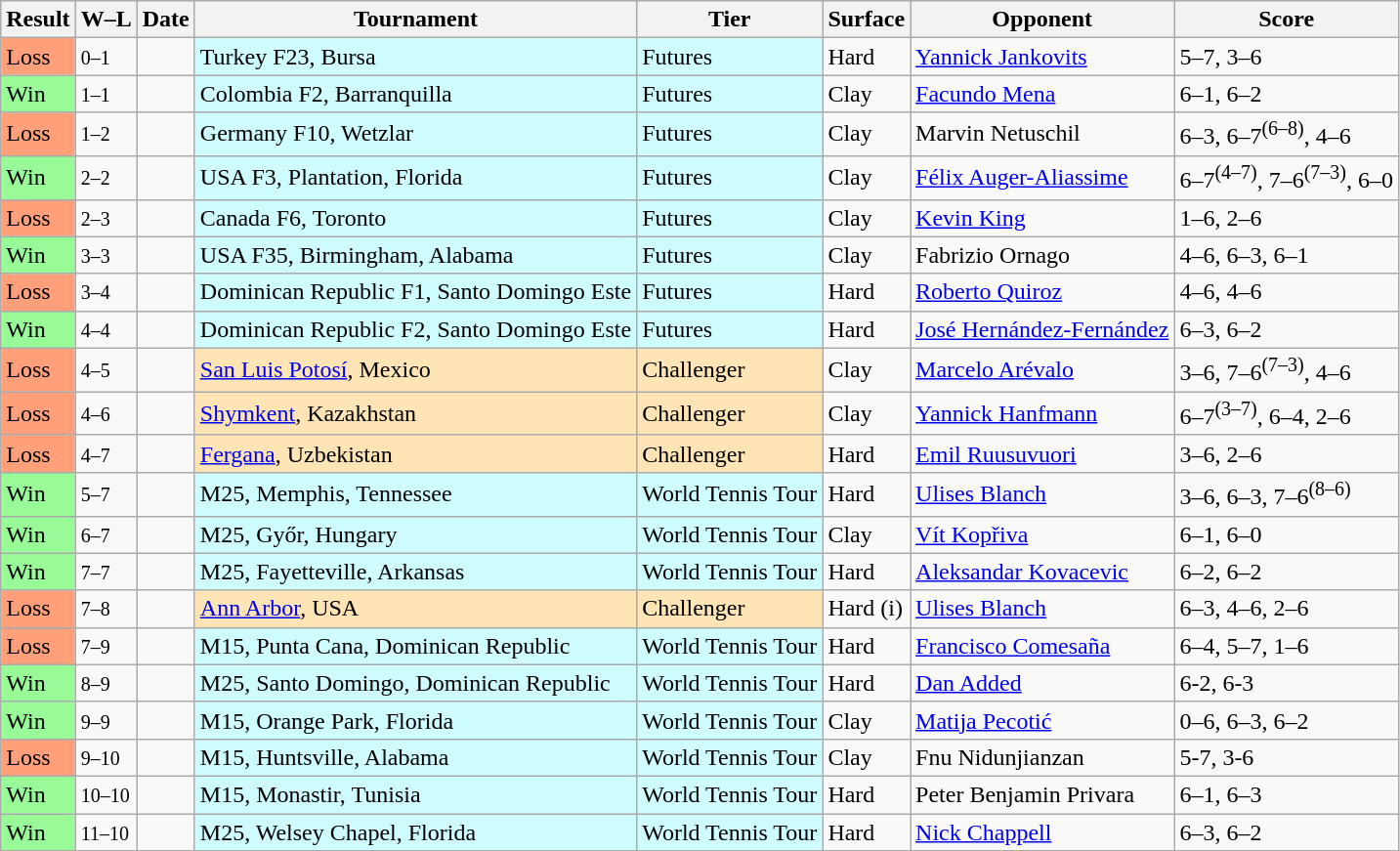<table class="sortable wikitable">
<tr>
<th>Result</th>
<th class="unsortable">W–L</th>
<th>Date</th>
<th>Tournament</th>
<th>Tier</th>
<th>Surface</th>
<th>Opponent</th>
<th class="unsortable">Score</th>
</tr>
<tr>
<td bgcolor=FFA07A>Loss</td>
<td><small>0–1</small></td>
<td></td>
<td style="background:#cffcff;">Turkey F23, Bursa</td>
<td style="background:#cffcff;">Futures</td>
<td>Hard</td>
<td> <a href='#'>Yannick Jankovits</a></td>
<td>5–7, 3–6</td>
</tr>
<tr>
<td bgcolor=98FB98>Win</td>
<td><small>1–1</small></td>
<td></td>
<td style="background:#cffcff;">Colombia F2, Barranquilla</td>
<td style="background:#cffcff;">Futures</td>
<td>Clay</td>
<td> <a href='#'>Facundo Mena</a></td>
<td>6–1, 6–2</td>
</tr>
<tr>
<td bgcolor=FFA07A>Loss</td>
<td><small>1–2</small></td>
<td></td>
<td style="background:#cffcff;">Germany F10, Wetzlar</td>
<td style="background:#cffcff;">Futures</td>
<td>Clay</td>
<td> Marvin Netuschil</td>
<td>6–3, 6–7<sup>(6–8)</sup>, 4–6</td>
</tr>
<tr>
<td bgcolor=98FB98>Win</td>
<td><small>2–2</small></td>
<td></td>
<td style="background:#cffcff;">USA F3, Plantation, Florida</td>
<td style="background:#cffcff;">Futures</td>
<td>Clay</td>
<td> <a href='#'>Félix Auger-Aliassime</a></td>
<td>6–7<sup>(4–7)</sup>, 7–6<sup>(7–3)</sup>, 6–0</td>
</tr>
<tr>
<td bgcolor=FFA07A>Loss</td>
<td><small>2–3</small></td>
<td></td>
<td style="background:#cffcff;">Canada F6, Toronto</td>
<td style="background:#cffcff;">Futures</td>
<td>Clay</td>
<td> <a href='#'>Kevin King</a></td>
<td>1–6, 2–6</td>
</tr>
<tr>
<td bgcolor=98FB98>Win</td>
<td><small>3–3</small></td>
<td></td>
<td style="background:#cffcff;">USA F35, Birmingham, Alabama</td>
<td style="background:#cffcff;">Futures</td>
<td>Clay</td>
<td> Fabrizio Ornago</td>
<td>4–6, 6–3, 6–1</td>
</tr>
<tr>
<td bgcolor=FFA07A>Loss</td>
<td><small>3–4</small></td>
<td></td>
<td style="background:#cffcff;">Dominican Republic F1, Santo Domingo Este</td>
<td style="background:#cffcff;">Futures</td>
<td>Hard</td>
<td> <a href='#'>Roberto Quiroz</a></td>
<td>4–6, 4–6</td>
</tr>
<tr>
<td bgcolor=98FB98>Win</td>
<td><small>4–4</small></td>
<td></td>
<td style="background:#cffcff;">Dominican Republic F2, Santo Domingo Este</td>
<td style="background:#cffcff;">Futures</td>
<td>Hard</td>
<td> <a href='#'>José Hernández-Fernández</a></td>
<td>6–3, 6–2</td>
</tr>
<tr>
<td bgcolor=FFA07A>Loss</td>
<td><small>4–5</small></td>
<td><a href='#'></a></td>
<td style="background:moccasin;"><a href='#'>San Luis Potosí</a>, Mexico</td>
<td style="background:moccasin;">Challenger</td>
<td>Clay</td>
<td> <a href='#'>Marcelo Arévalo</a></td>
<td>3–6, 7–6<sup>(7–3)</sup>, 4–6</td>
</tr>
<tr>
<td bgcolor=FFA07A>Loss</td>
<td><small>4–6</small></td>
<td><a href='#'></a></td>
<td style="background:moccasin;"><a href='#'>Shymkent</a>, Kazakhstan</td>
<td style="background:moccasin;">Challenger</td>
<td>Clay</td>
<td> <a href='#'>Yannick Hanfmann</a></td>
<td>6–7<sup>(3–7)</sup>, 6–4, 2–6</td>
</tr>
<tr>
<td bgcolor=FFA07A>Loss</td>
<td><small>4–7</small></td>
<td><a href='#'></a></td>
<td style="background:moccasin;"><a href='#'>Fergana</a>, Uzbekistan</td>
<td style="background:moccasin;">Challenger</td>
<td>Hard</td>
<td> <a href='#'>Emil Ruusuvuori</a></td>
<td>3–6, 2–6</td>
</tr>
<tr>
<td bgcolor=98FB98>Win</td>
<td><small>5–7</small></td>
<td></td>
<td style="background:#cffcff;">M25, Memphis, Tennessee</td>
<td style="background:#cffcff;">World Tennis Tour</td>
<td>Hard</td>
<td> <a href='#'>Ulises Blanch</a></td>
<td>3–6, 6–3, 7–6<sup>(8–6)</sup></td>
</tr>
<tr>
<td bgcolor=98FB98>Win</td>
<td><small>6–7</small></td>
<td></td>
<td style="background:#cffcff;">M25, Győr, Hungary</td>
<td style="background:#cffcff;">World Tennis Tour</td>
<td>Clay</td>
<td> <a href='#'>Vít Kopřiva</a></td>
<td>6–1, 6–0</td>
</tr>
<tr>
<td bgcolor=98FB98>Win</td>
<td><small>7–7</small></td>
<td></td>
<td style="background:#cffcff;">M25, Fayetteville, Arkansas</td>
<td style="background:#cffcff;">World Tennis Tour</td>
<td>Hard</td>
<td> <a href='#'>Aleksandar Kovacevic</a></td>
<td>6–2, 6–2</td>
</tr>
<tr>
<td bgcolor=FFA07A>Loss</td>
<td><small>7–8</small></td>
<td><a href='#'></a></td>
<td style="background:moccasin;"><a href='#'>Ann Arbor</a>, USA</td>
<td style="background:moccasin;">Challenger</td>
<td>Hard (i)</td>
<td> <a href='#'>Ulises Blanch</a></td>
<td>6–3, 4–6, 2–6</td>
</tr>
<tr>
<td bgcolor=FFA07A>Loss</td>
<td><small>7–9</small></td>
<td></td>
<td style="background:#cffcff;">M15, Punta Cana, Dominican Republic</td>
<td style="background:#cffcff;">World Tennis Tour</td>
<td>Hard</td>
<td> <a href='#'>Francisco Comesaña</a></td>
<td>6–4, 5–7, 1–6</td>
</tr>
<tr>
<td bgcolor=98FB98>Win</td>
<td><small>8–9</small></td>
<td></td>
<td style="background:#cffcff;">M25, Santo Domingo, Dominican Republic</td>
<td style="background:#cffcff;">World Tennis Tour</td>
<td>Hard</td>
<td> <a href='#'>Dan Added</a></td>
<td>6-2, 6-3</td>
</tr>
<tr>
<td bgcolor=98FB98>Win</td>
<td><small>9–9</small></td>
<td></td>
<td style="background:#cffcff;">M15, Orange Park, Florida</td>
<td style="background:#cffcff;">World Tennis Tour</td>
<td>Clay</td>
<td> <a href='#'>Matija Pecotić</a></td>
<td>0–6, 6–3, 6–2</td>
</tr>
<tr>
<td bgcolor=FFA07A>Loss</td>
<td><small>9–10</small></td>
<td></td>
<td style="background:#cffcff;">M15, Huntsville, Alabama</td>
<td style="background:#cffcff;">World Tennis Tour</td>
<td>Clay</td>
<td> Fnu Nidunjianzan</td>
<td>5-7, 3-6</td>
</tr>
<tr>
<td bgcolor=98FB98>Win</td>
<td><small>10–10</small></td>
<td></td>
<td style="background:#cffcff;">M15, Monastir, Tunisia</td>
<td style="background:#cffcff;">World Tennis Tour</td>
<td>Hard</td>
<td> Peter Benjamin Privara</td>
<td>6–1, 6–3</td>
</tr>
<tr>
<td bgcolor=98FB98>Win</td>
<td><small>11–10</small></td>
<td></td>
<td style="background:#cffcff;">M25, Welsey Chapel, Florida</td>
<td style="background:#cffcff;">World Tennis Tour</td>
<td>Hard</td>
<td> <a href='#'>Nick Chappell</a></td>
<td>6–3, 6–2</td>
</tr>
</table>
